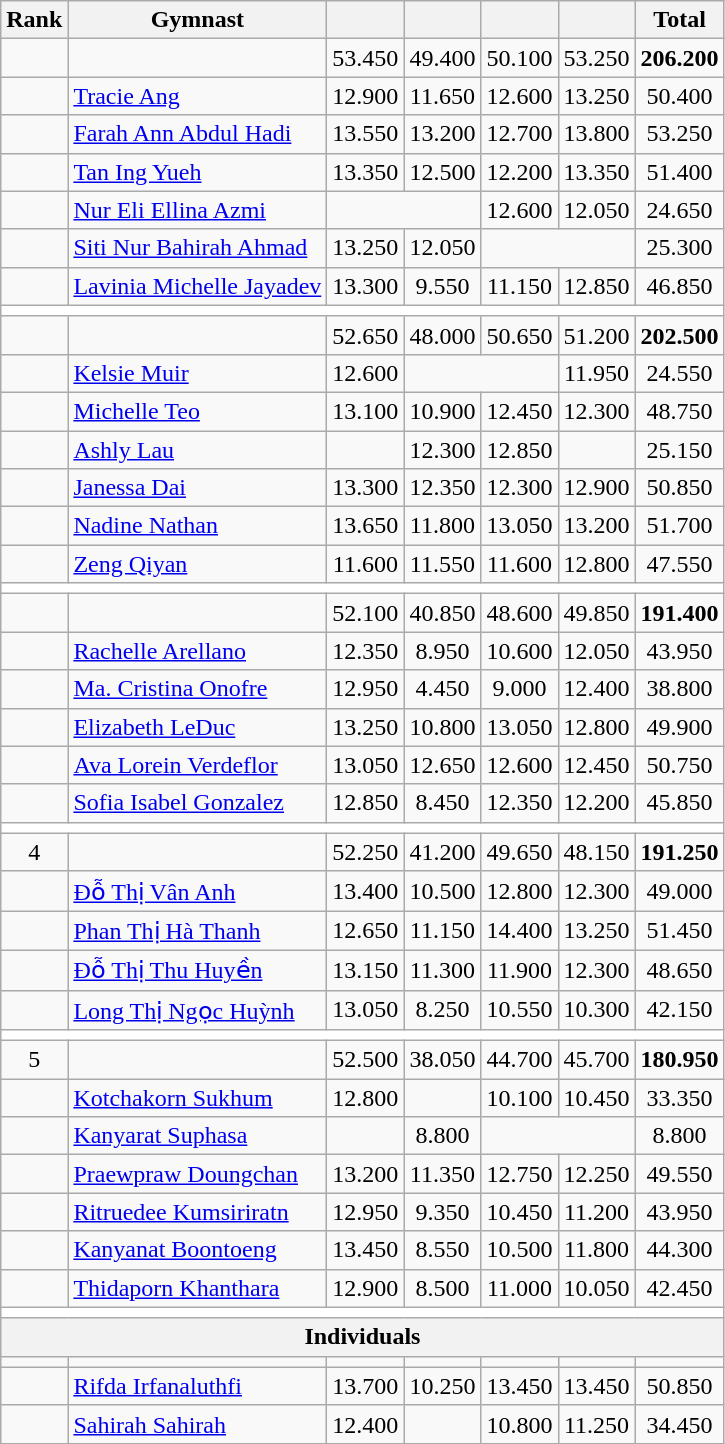<table class="wikitable" style="text-align:center;">
<tr>
<th>Rank</th>
<th>Gymnast</th>
<th></th>
<th></th>
<th></th>
<th></th>
<th>Total</th>
</tr>
<tr>
<td></td>
<td align="left"></td>
<td>53.450</td>
<td>49.400</td>
<td>50.100</td>
<td>53.250</td>
<td><strong>206.200</strong></td>
</tr>
<tr>
<td></td>
<td align=left><a href='#'>Tracie Ang</a></td>
<td>12.900</td>
<td>11.650</td>
<td>12.600</td>
<td>13.250</td>
<td>50.400</td>
</tr>
<tr>
<td></td>
<td align=left><a href='#'>Farah Ann Abdul Hadi</a></td>
<td>13.550</td>
<td>13.200</td>
<td>12.700</td>
<td>13.800</td>
<td>53.250</td>
</tr>
<tr>
<td></td>
<td align=left><a href='#'>Tan Ing Yueh</a></td>
<td>13.350</td>
<td>12.500</td>
<td>12.200</td>
<td>13.350</td>
<td>51.400</td>
</tr>
<tr>
<td></td>
<td align=left><a href='#'>Nur Eli Ellina Azmi</a></td>
<td colspan=2> </td>
<td>12.600</td>
<td>12.050</td>
<td>24.650</td>
</tr>
<tr>
<td></td>
<td align=left><a href='#'>Siti Nur Bahirah Ahmad</a></td>
<td>13.250</td>
<td>12.050</td>
<td colspan=2></td>
<td>25.300</td>
</tr>
<tr>
<td></td>
<td align=left><a href='#'>Lavinia Michelle Jayadev</a></td>
<td>13.300</td>
<td>9.550</td>
<td>11.150</td>
<td>12.850</td>
<td>46.850</td>
</tr>
<tr>
<th colspan=7 style="background-color:#ffffff;"></th>
</tr>
<tr>
<td></td>
<td align="left"></td>
<td>52.650</td>
<td>48.000</td>
<td>50.650</td>
<td>51.200</td>
<td><strong>202.500</strong></td>
</tr>
<tr>
<td></td>
<td align=left><a href='#'>Kelsie Muir</a></td>
<td>12.600</td>
<td colspan=2></td>
<td>11.950</td>
<td>24.550</td>
</tr>
<tr>
<td></td>
<td align=left><a href='#'>Michelle Teo</a></td>
<td>13.100</td>
<td>10.900</td>
<td>12.450</td>
<td>12.300</td>
<td>48.750</td>
</tr>
<tr>
<td></td>
<td align=left><a href='#'>Ashly Lau</a></td>
<td></td>
<td>12.300</td>
<td>12.850</td>
<td></td>
<td>25.150</td>
</tr>
<tr>
<td></td>
<td align=left><a href='#'>Janessa Dai</a></td>
<td>13.300</td>
<td>12.350</td>
<td>12.300</td>
<td>12.900</td>
<td>50.850</td>
</tr>
<tr>
<td></td>
<td align=left><a href='#'>Nadine Nathan</a></td>
<td>13.650</td>
<td>11.800</td>
<td>13.050</td>
<td>13.200</td>
<td>51.700</td>
</tr>
<tr>
<td></td>
<td align=left><a href='#'>Zeng Qiyan</a></td>
<td>11.600</td>
<td>11.550</td>
<td>11.600</td>
<td>12.800</td>
<td>47.550</td>
</tr>
<tr>
<th colspan=7 style="background-color:#ffffff;"></th>
</tr>
<tr>
<td></td>
<td align="left"></td>
<td>52.100</td>
<td>40.850</td>
<td>48.600</td>
<td>49.850</td>
<td><strong>191.400</strong></td>
</tr>
<tr>
<td></td>
<td align=left><a href='#'>Rachelle Arellano</a></td>
<td>12.350</td>
<td>8.950</td>
<td>10.600</td>
<td>12.050</td>
<td>43.950</td>
</tr>
<tr>
<td></td>
<td align=left><a href='#'>Ma. Cristina Onofre</a></td>
<td>12.950</td>
<td>4.450</td>
<td>9.000</td>
<td>12.400</td>
<td>38.800</td>
</tr>
<tr>
<td></td>
<td align=left><a href='#'>Elizabeth LeDuc</a></td>
<td>13.250</td>
<td>10.800</td>
<td>13.050</td>
<td>12.800</td>
<td>49.900</td>
</tr>
<tr>
<td></td>
<td align=left><a href='#'>Ava Lorein Verdeflor</a></td>
<td>13.050</td>
<td>12.650</td>
<td>12.600</td>
<td>12.450</td>
<td>50.750</td>
</tr>
<tr>
<td></td>
<td align=left><a href='#'>Sofia Isabel Gonzalez</a></td>
<td>12.850</td>
<td>8.450</td>
<td>12.350</td>
<td>12.200</td>
<td>45.850</td>
</tr>
<tr>
<th colspan=7 style="background-color:#ffffff;"></th>
</tr>
<tr>
<td>4</td>
<td align="left"></td>
<td>52.250</td>
<td>41.200</td>
<td>49.650</td>
<td>48.150</td>
<td><strong>191.250</strong></td>
</tr>
<tr>
<td></td>
<td align=left><a href='#'>Đỗ Thị Vân Anh</a></td>
<td>13.400</td>
<td>10.500</td>
<td>12.800</td>
<td>12.300</td>
<td>49.000</td>
</tr>
<tr>
<td></td>
<td align=left><a href='#'>Phan Thị Hà Thanh</a></td>
<td>12.650</td>
<td>11.150</td>
<td>14.400</td>
<td>13.250</td>
<td>51.450</td>
</tr>
<tr>
<td></td>
<td align=left><a href='#'>Đỗ Thị Thu Huyền</a></td>
<td>13.150</td>
<td>11.300</td>
<td>11.900</td>
<td>12.300</td>
<td>48.650</td>
</tr>
<tr>
<td></td>
<td align=left><a href='#'>Long Thị Ngọc Huỳnh</a></td>
<td>13.050</td>
<td>8.250</td>
<td>10.550</td>
<td>10.300</td>
<td>42.150</td>
</tr>
<tr>
<th colspan=7 style="background-color:#ffffff;"></th>
</tr>
<tr>
<td>5</td>
<td align="left"></td>
<td>52.500</td>
<td>38.050</td>
<td>44.700</td>
<td>45.700</td>
<td><strong>180.950</strong></td>
</tr>
<tr>
<td></td>
<td align=left><a href='#'>Kotchakorn Sukhum</a></td>
<td>12.800</td>
<td></td>
<td>10.100</td>
<td>10.450</td>
<td>33.350</td>
</tr>
<tr>
<td></td>
<td align=left><a href='#'>Kanyarat Suphasa</a></td>
<td></td>
<td>8.800</td>
<td colspan=2></td>
<td>8.800</td>
</tr>
<tr>
<td></td>
<td align=left><a href='#'>Praewpraw Doungchan</a></td>
<td>13.200</td>
<td>11.350</td>
<td>12.750</td>
<td>12.250</td>
<td>49.550</td>
</tr>
<tr>
<td></td>
<td align=left><a href='#'>Ritruedee Kumsiriratn</a></td>
<td>12.950</td>
<td>9.350</td>
<td>10.450</td>
<td>11.200</td>
<td>43.950</td>
</tr>
<tr>
<td></td>
<td align=left><a href='#'>Kanyanat Boontoeng</a></td>
<td>13.450</td>
<td>8.550</td>
<td>10.500</td>
<td>11.800</td>
<td>44.300</td>
</tr>
<tr>
<td></td>
<td align=left><a href='#'>Thidaporn Khanthara</a></td>
<td>12.900</td>
<td>8.500</td>
<td>11.000</td>
<td>10.050</td>
<td>42.450</td>
</tr>
<tr>
<th colspan=7 style="background-color:#ffffff;"></th>
</tr>
<tr>
<th colspan=7>Individuals</th>
</tr>
<tr>
<td></td>
<td align="left"></td>
<td></td>
<td></td>
<td></td>
<td></td>
<td></td>
</tr>
<tr>
<td></td>
<td align=left><a href='#'>Rifda Irfanaluthfi</a></td>
<td>13.700</td>
<td>10.250</td>
<td>13.450</td>
<td>13.450</td>
<td>50.850</td>
</tr>
<tr>
<td></td>
<td align=left><a href='#'>Sahirah Sahirah</a></td>
<td>12.400</td>
<td></td>
<td>10.800</td>
<td>11.250</td>
<td>34.450</td>
</tr>
</table>
